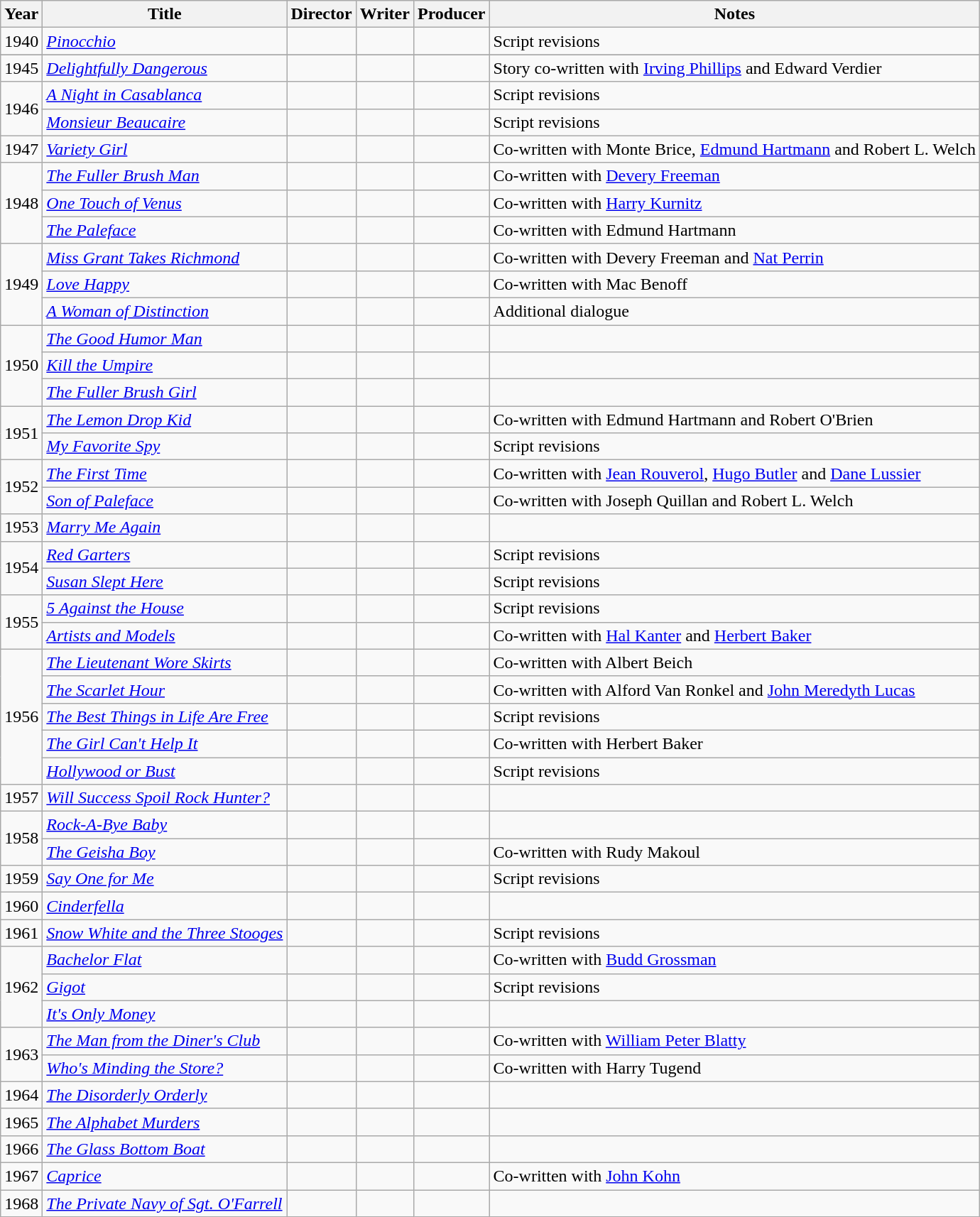<table class="wikitable unsortable">
<tr>
<th>Year</th>
<th>Title</th>
<th>Director</th>
<th>Writer</th>
<th>Producer</th>
<th>Notes</th>
</tr>
<tr>
<td>1940</td>
<td><em><a href='#'>Pinocchio</a></em></td>
<td></td>
<td></td>
<td></td>
<td>Script revisions</td>
</tr>
<tr>
</tr>
<tr>
<td>1945</td>
<td><em><a href='#'>Delightfully Dangerous</a></em></td>
<td></td>
<td></td>
<td></td>
<td>Story co-written with <a href='#'>Irving Phillips</a> and Edward Verdier</td>
</tr>
<tr>
<td rowspan="2">1946</td>
<td><em><a href='#'>A Night in Casablanca</a></em></td>
<td></td>
<td></td>
<td></td>
<td>Script revisions</td>
</tr>
<tr>
<td><em><a href='#'>Monsieur Beaucaire</a></em></td>
<td></td>
<td></td>
<td></td>
<td>Script revisions</td>
</tr>
<tr>
<td>1947</td>
<td><em><a href='#'>Variety Girl</a></em></td>
<td></td>
<td></td>
<td></td>
<td>Co-written with Monte Brice, <a href='#'>Edmund Hartmann</a> and Robert L. Welch</td>
</tr>
<tr>
<td rowspan="3">1948</td>
<td><em><a href='#'>The Fuller Brush Man</a></em></td>
<td></td>
<td></td>
<td></td>
<td>Co-written with <a href='#'>Devery Freeman</a></td>
</tr>
<tr>
<td><em><a href='#'>One Touch of Venus</a></em></td>
<td></td>
<td></td>
<td></td>
<td>Co-written with <a href='#'>Harry Kurnitz</a></td>
</tr>
<tr>
<td><em><a href='#'>The Paleface</a></em></td>
<td></td>
<td></td>
<td></td>
<td>Co-written with Edmund Hartmann</td>
</tr>
<tr>
<td rowspan="3">1949</td>
<td><em><a href='#'>Miss Grant Takes Richmond</a></em></td>
<td></td>
<td></td>
<td></td>
<td>Co-written with Devery Freeman and <a href='#'>Nat Perrin</a></td>
</tr>
<tr>
<td><em><a href='#'>Love Happy</a></em></td>
<td></td>
<td></td>
<td></td>
<td>Co-written with Mac Benoff</td>
</tr>
<tr>
<td><em><a href='#'>A Woman of Distinction</a></em></td>
<td></td>
<td></td>
<td></td>
<td>Additional dialogue</td>
</tr>
<tr>
<td rowspan="3">1950</td>
<td><em><a href='#'>The Good Humor Man</a></em></td>
<td></td>
<td></td>
<td></td>
<td></td>
</tr>
<tr>
<td><em><a href='#'>Kill the Umpire</a></em></td>
<td></td>
<td></td>
<td></td>
<td></td>
</tr>
<tr>
<td><em><a href='#'>The Fuller Brush Girl</a></em></td>
<td></td>
<td></td>
<td></td>
<td></td>
</tr>
<tr>
<td rowspan="2">1951</td>
<td><em><a href='#'>The Lemon Drop Kid</a></em></td>
<td></td>
<td></td>
<td></td>
<td>Co-written with Edmund Hartmann and Robert O'Brien</td>
</tr>
<tr>
<td><em><a href='#'>My Favorite Spy</a></em></td>
<td></td>
<td></td>
<td></td>
<td>Script revisions</td>
</tr>
<tr>
<td rowspan="2">1952</td>
<td><em><a href='#'>The First Time</a></em></td>
<td></td>
<td></td>
<td></td>
<td>Co-written with <a href='#'>Jean Rouverol</a>, <a href='#'>Hugo Butler</a> and <a href='#'>Dane Lussier</a></td>
</tr>
<tr>
<td><em><a href='#'>Son of Paleface</a></em></td>
<td></td>
<td></td>
<td></td>
<td>Co-written with Joseph Quillan and Robert L. Welch</td>
</tr>
<tr>
<td>1953</td>
<td><em><a href='#'>Marry Me Again</a></em></td>
<td></td>
<td></td>
<td></td>
<td></td>
</tr>
<tr>
<td rowspan="2">1954</td>
<td><em><a href='#'>Red Garters</a></em></td>
<td></td>
<td></td>
<td></td>
<td>Script revisions</td>
</tr>
<tr>
<td><em><a href='#'>Susan Slept Here</a></em></td>
<td></td>
<td></td>
<td></td>
<td>Script revisions</td>
</tr>
<tr>
<td rowspan="2">1955</td>
<td><em><a href='#'>5 Against the House</a></em></td>
<td></td>
<td></td>
<td></td>
<td>Script revisions</td>
</tr>
<tr>
<td><em><a href='#'>Artists and Models</a></em></td>
<td></td>
<td></td>
<td></td>
<td>Co-written with <a href='#'>Hal Kanter</a> and <a href='#'>Herbert Baker</a></td>
</tr>
<tr>
<td rowspan="5">1956</td>
<td><em><a href='#'>The Lieutenant Wore Skirts</a></em></td>
<td></td>
<td></td>
<td></td>
<td>Co-written with Albert Beich</td>
</tr>
<tr>
<td><em><a href='#'>The Scarlet Hour</a></em></td>
<td></td>
<td></td>
<td></td>
<td>Co-written with Alford Van Ronkel and <a href='#'>John Meredyth Lucas</a></td>
</tr>
<tr>
<td><em><a href='#'>The Best Things in Life Are Free</a></em></td>
<td></td>
<td></td>
<td></td>
<td>Script revisions</td>
</tr>
<tr>
<td><em><a href='#'>The Girl Can't Help It</a></em></td>
<td></td>
<td></td>
<td></td>
<td>Co-written with Herbert Baker</td>
</tr>
<tr>
<td><em><a href='#'>Hollywood or Bust</a></em></td>
<td></td>
<td></td>
<td></td>
<td>Script revisions</td>
</tr>
<tr>
<td>1957</td>
<td><em><a href='#'>Will Success Spoil Rock Hunter?</a></em></td>
<td></td>
<td></td>
<td></td>
<td></td>
</tr>
<tr>
<td rowspan="2">1958</td>
<td><em><a href='#'>Rock-A-Bye Baby</a></em></td>
<td></td>
<td></td>
<td></td>
<td></td>
</tr>
<tr>
<td><em><a href='#'>The Geisha Boy</a></em></td>
<td></td>
<td></td>
<td></td>
<td>Co-written with Rudy Makoul</td>
</tr>
<tr>
<td>1959</td>
<td><em><a href='#'>Say One for Me</a></em></td>
<td></td>
<td></td>
<td></td>
<td>Script revisions</td>
</tr>
<tr>
<td>1960</td>
<td><em><a href='#'>Cinderfella</a></em></td>
<td></td>
<td></td>
<td></td>
<td></td>
</tr>
<tr>
<td>1961</td>
<td><em><a href='#'>Snow White and the Three Stooges</a></em></td>
<td></td>
<td></td>
<td></td>
<td>Script revisions</td>
</tr>
<tr>
<td rowspan="3">1962</td>
<td><em><a href='#'>Bachelor Flat</a></em></td>
<td></td>
<td></td>
<td></td>
<td>Co-written with <a href='#'>Budd Grossman</a></td>
</tr>
<tr>
<td><em><a href='#'>Gigot</a></em></td>
<td></td>
<td></td>
<td></td>
<td>Script revisions</td>
</tr>
<tr>
<td><em><a href='#'>It's Only Money</a></em></td>
<td></td>
<td></td>
<td></td>
<td></td>
</tr>
<tr>
<td rowspan="2">1963</td>
<td><em><a href='#'>The Man from the Diner's Club</a></em></td>
<td></td>
<td></td>
<td></td>
<td>Co-written with <a href='#'>William Peter Blatty</a></td>
</tr>
<tr>
<td><em><a href='#'>Who's Minding the Store?</a></em></td>
<td></td>
<td></td>
<td></td>
<td>Co-written with Harry Tugend</td>
</tr>
<tr>
<td>1964</td>
<td><em><a href='#'>The Disorderly Orderly</a></em></td>
<td></td>
<td></td>
<td></td>
<td></td>
</tr>
<tr>
<td>1965</td>
<td><em><a href='#'>The Alphabet Murders</a></em></td>
<td></td>
<td></td>
<td></td>
<td></td>
</tr>
<tr>
<td>1966</td>
<td><em><a href='#'>The Glass Bottom Boat</a></em></td>
<td></td>
<td></td>
<td></td>
<td></td>
</tr>
<tr>
<td>1967</td>
<td><em><a href='#'>Caprice</a></em></td>
<td></td>
<td></td>
<td></td>
<td>Co-written with <a href='#'>John Kohn</a></td>
</tr>
<tr>
<td>1968</td>
<td><em><a href='#'>The Private Navy of Sgt. O'Farrell</a></em></td>
<td></td>
<td></td>
<td></td>
<td></td>
</tr>
</table>
